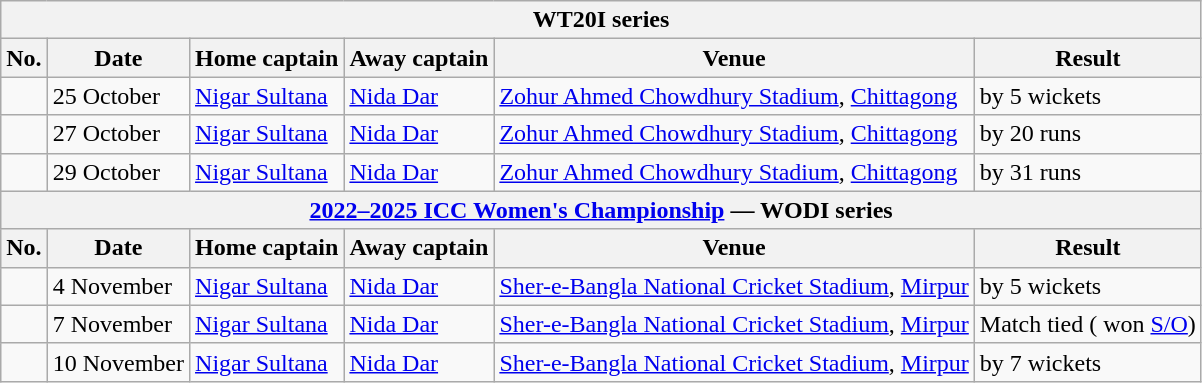<table class="wikitable">
<tr>
<th colspan="9">WT20I series</th>
</tr>
<tr>
<th>No.</th>
<th>Date</th>
<th>Home captain</th>
<th>Away captain</th>
<th>Venue</th>
<th>Result</th>
</tr>
<tr>
<td></td>
<td>25 October</td>
<td><a href='#'>Nigar Sultana</a></td>
<td><a href='#'>Nida Dar</a></td>
<td><a href='#'>Zohur Ahmed Chowdhury Stadium</a>, <a href='#'>Chittagong</a></td>
<td> by 5 wickets</td>
</tr>
<tr>
<td></td>
<td>27 October</td>
<td><a href='#'>Nigar Sultana</a></td>
<td><a href='#'>Nida Dar</a></td>
<td><a href='#'>Zohur Ahmed Chowdhury Stadium</a>, <a href='#'>Chittagong</a></td>
<td> by 20 runs</td>
</tr>
<tr>
<td></td>
<td>29 October</td>
<td><a href='#'>Nigar Sultana</a></td>
<td><a href='#'>Nida Dar</a></td>
<td><a href='#'>Zohur Ahmed Chowdhury Stadium</a>, <a href='#'>Chittagong</a></td>
<td> by 31 runs</td>
</tr>
<tr>
<th colspan="9"><a href='#'>2022–2025 ICC Women's Championship</a> — WODI series</th>
</tr>
<tr>
<th>No.</th>
<th>Date</th>
<th>Home captain</th>
<th>Away captain</th>
<th>Venue</th>
<th>Result</th>
</tr>
<tr>
<td></td>
<td>4 November</td>
<td><a href='#'>Nigar Sultana</a></td>
<td><a href='#'>Nida Dar</a></td>
<td><a href='#'>Sher-e-Bangla National Cricket Stadium</a>, <a href='#'>Mirpur</a></td>
<td> by 5 wickets</td>
</tr>
<tr>
<td></td>
<td>7 November</td>
<td><a href='#'>Nigar Sultana</a></td>
<td><a href='#'>Nida Dar</a></td>
<td><a href='#'>Sher-e-Bangla National Cricket Stadium</a>, <a href='#'>Mirpur</a></td>
<td>Match tied ( won <a href='#'>S/O</a>)</td>
</tr>
<tr>
<td></td>
<td>10 November</td>
<td><a href='#'>Nigar Sultana</a></td>
<td><a href='#'>Nida Dar</a></td>
<td><a href='#'>Sher-e-Bangla National Cricket Stadium</a>, <a href='#'>Mirpur</a></td>
<td> by 7 wickets</td>
</tr>
</table>
